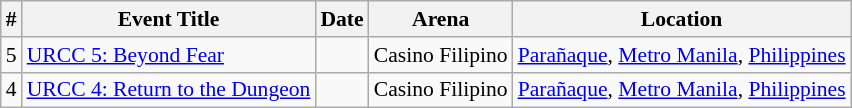<table class="sortable wikitable succession-box" style="font-size:90%;">
<tr>
<th scope="col">#</th>
<th scope="col">Event Title</th>
<th scope="col">Date</th>
<th scope="col">Arena</th>
<th scope="col">Location</th>
</tr>
<tr>
<td align=center>5</td>
<td><a href='#'>URCC 5: Beyond Fear</a></td>
<td></td>
<td>Casino Filipino</td>
<td><a href='#'>Parañaque</a>, <a href='#'>Metro Manila</a>, <a href='#'>Philippines</a></td>
</tr>
<tr>
<td align=center>4</td>
<td><a href='#'>URCC 4: Return to the Dungeon</a></td>
<td></td>
<td>Casino Filipino</td>
<td><a href='#'>Parañaque</a>, <a href='#'>Metro Manila</a>, <a href='#'>Philippines</a></td>
</tr>
</table>
